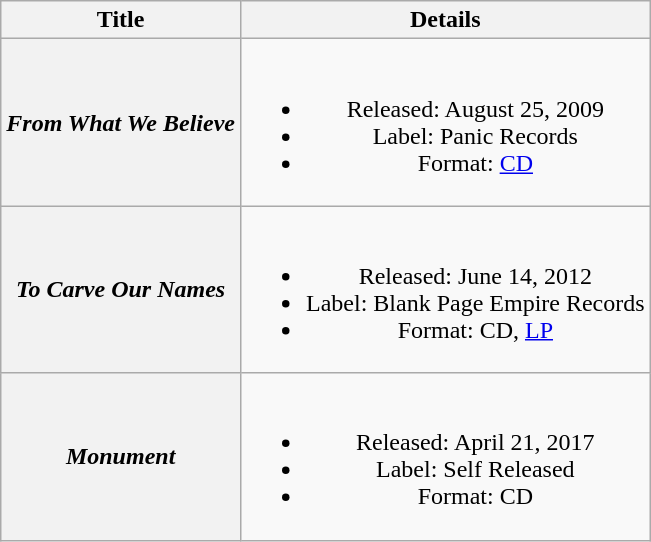<table class="wikitable plainrowheaders" style="text-align:center;" border="1">
<tr>
<th>Title</th>
<th>Details</th>
</tr>
<tr>
<th scope="row"><em>From What We Believe</em></th>
<td><br><ul><li>Released: August 25, 2009</li><li>Label: Panic Records</li><li>Format: <a href='#'>CD</a></li></ul></td>
</tr>
<tr>
<th scope="row"><em>To Carve Our Names</em></th>
<td><br><ul><li>Released: June 14, 2012</li><li>Label:  Blank Page Empire Records</li><li>Format: CD, <a href='#'>LP</a></li></ul></td>
</tr>
<tr>
<th scope="row"><em>Monument</em></th>
<td><br><ul><li>Released: April 21, 2017</li><li>Label:  Self Released</li><li>Format: CD</li></ul></td>
</tr>
</table>
